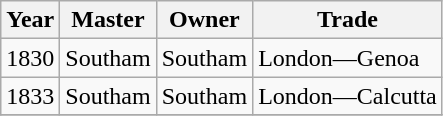<table class="sortable wikitable">
<tr>
<th>Year</th>
<th>Master</th>
<th>Owner</th>
<th>Trade</th>
</tr>
<tr>
<td>1830</td>
<td>Southam</td>
<td>Southam</td>
<td>London—Genoa</td>
</tr>
<tr>
<td>1833</td>
<td>Southam</td>
<td>Southam</td>
<td>London—Calcutta</td>
</tr>
<tr>
</tr>
</table>
